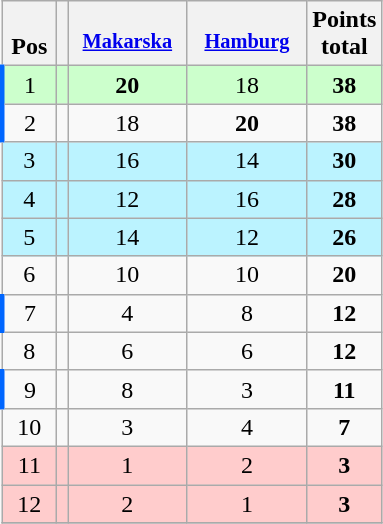<table class="wikitable" style="text-align:center;">
<tr>
<th style="width:1.8em;"><br>Pos</th>
<th></th>
<th style="width:5.2em;;font-size:85%;vertical-align:top;padding-left:4px;;padding-right:4px;;"><br><a href='#'>Makarska</a></th>
<th style="width:5.2em;;font-size:85%;vertical-align:top;padding-left:4px;;padding-right:4px;;"><br><a href='#'>Hamburg</a></th>
<th>Points<br>total</th>
</tr>
<tr bgcolor="ccffcc">
<td style="border-left:3px solid #06f;">1</td>
<td align="left"></td>
<td><strong>20</strong></td>
<td>18</td>
<td><strong>38</strong></td>
</tr>
<tr>
<td style="border-left:3px solid #06f;">2</td>
<td align="left"></td>
<td>18</td>
<td><strong>20</strong></td>
<td><strong>38</strong></td>
</tr>
<tr bgcolor="#bbf3ff">
<td>3</td>
<td align="left"></td>
<td>16</td>
<td>14</td>
<td><strong>30</strong></td>
</tr>
<tr bgcolor="#bbf3ff">
<td>4</td>
<td align="left"></td>
<td>12</td>
<td>16</td>
<td><strong>28</strong></td>
</tr>
<tr bgcolor="#bbf3ff">
<td>5</td>
<td align="left"></td>
<td>14</td>
<td>12</td>
<td><strong>26</strong></td>
</tr>
<tr>
<td>6</td>
<td align="left"></td>
<td>10</td>
<td>10</td>
<td><strong>20</strong></td>
</tr>
<tr>
<td style="border-left:3px solid #06f;">7</td>
<td align="left"></td>
<td>4</td>
<td>8</td>
<td><strong>12</strong></td>
</tr>
<tr>
<td>8</td>
<td align="left"></td>
<td>6</td>
<td>6</td>
<td><strong>12</strong></td>
</tr>
<tr>
<td style="border-left:3px solid #06f;">9</td>
<td align="left"></td>
<td>8</td>
<td>3</td>
<td><strong>11</strong></td>
</tr>
<tr>
<td>10</td>
<td align="left"></td>
<td>3</td>
<td>4</td>
<td><strong>7</strong></td>
</tr>
<tr bgcolor="ffcccc">
<td>11</td>
<td align="left"></td>
<td>1</td>
<td>2</td>
<td><strong>3</strong></td>
</tr>
<tr bgcolor="ffcccc">
<td>12</td>
<td align="left"></td>
<td>2</td>
<td>1</td>
<td><strong>3</strong></td>
</tr>
<tr>
</tr>
</table>
